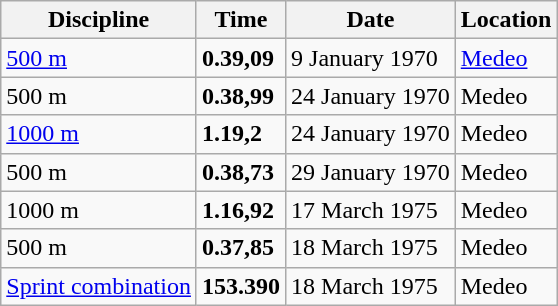<table class='wikitable'>
<tr>
<th>Discipline</th>
<th>Time</th>
<th>Date</th>
<th>Location</th>
</tr>
<tr>
<td><a href='#'>500 m</a></td>
<td><strong>0.39,09</strong></td>
<td>9 January 1970</td>
<td align=left><a href='#'>Medeo</a></td>
</tr>
<tr>
<td>500 m</td>
<td><strong>0.38,99</strong></td>
<td>24 January 1970</td>
<td align=left>Medeo</td>
</tr>
<tr>
<td><a href='#'>1000 m</a></td>
<td><strong>1.19,2</strong></td>
<td>24 January 1970</td>
<td align=left>Medeo</td>
</tr>
<tr>
<td>500 m</td>
<td><strong>0.38,73</strong></td>
<td>29 January 1970</td>
<td align=left>Medeo</td>
</tr>
<tr>
<td>1000 m</td>
<td><strong>1.16,92</strong></td>
<td>17 March 1975</td>
<td align=left>Medeo</td>
</tr>
<tr>
<td>500 m</td>
<td><strong>0.37,85</strong></td>
<td>18 March 1975</td>
<td align=left>Medeo</td>
</tr>
<tr>
<td><a href='#'>Sprint combination</a></td>
<td><strong>153.390</strong></td>
<td>18 March 1975</td>
<td align=left>Medeo</td>
</tr>
</table>
